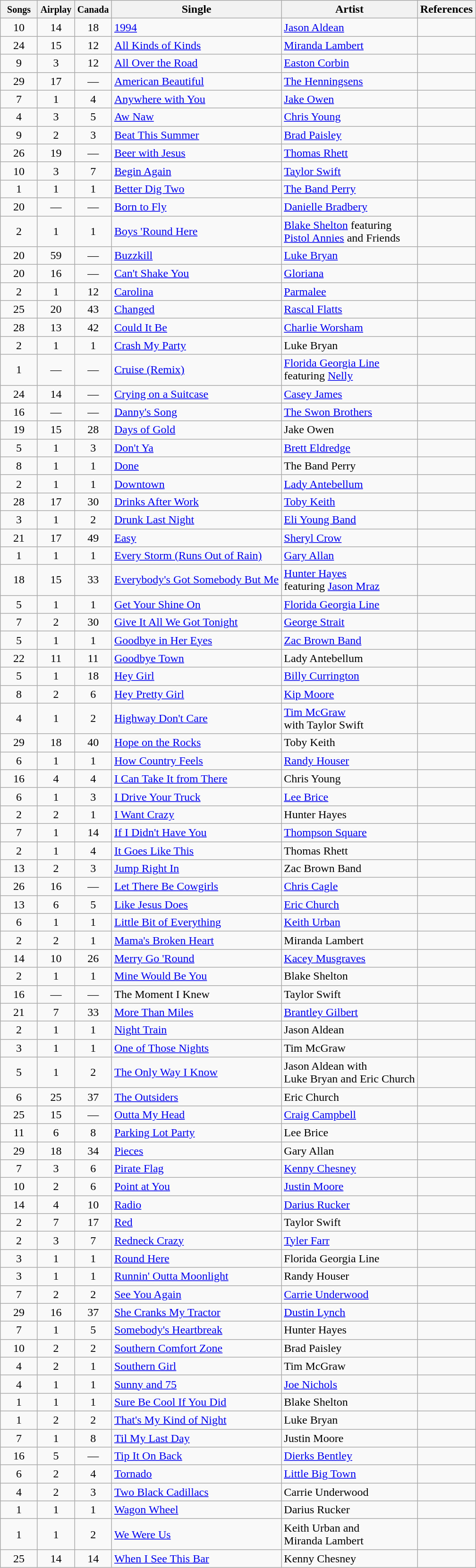<table class="wikitable sortable">
<tr>
<th width=45><small>Songs</small></th>
<th width=45><small>Airplay</small></th>
<th width=45><small>Canada</small></th>
<th width=auto>Single</th>
<th width=auto>Artist</th>
<th width=auto>References</th>
</tr>
<tr>
<td align=center>10</td>
<td align=center>14</td>
<td align=center>18</td>
<td><a href='#'>1994</a></td>
<td><a href='#'>Jason Aldean</a></td>
<td></td>
</tr>
<tr>
<td align=center>24</td>
<td align=center>15</td>
<td align=center>12</td>
<td><a href='#'>All Kinds of Kinds</a></td>
<td><a href='#'>Miranda Lambert</a></td>
<td></td>
</tr>
<tr>
<td align=center>9</td>
<td align=center>3</td>
<td align=center>12</td>
<td><a href='#'>All Over the Road</a></td>
<td><a href='#'>Easton Corbin</a></td>
<td></td>
</tr>
<tr>
<td align=center>29</td>
<td align=center>17</td>
<td align=center>—</td>
<td><a href='#'>American Beautiful</a></td>
<td><a href='#'>The Henningsens</a></td>
<td></td>
</tr>
<tr>
<td align=center>7</td>
<td align=center>1</td>
<td align=center>4</td>
<td><a href='#'>Anywhere with You</a></td>
<td><a href='#'>Jake Owen</a></td>
<td></td>
</tr>
<tr>
<td align=center>4</td>
<td align=center>3</td>
<td align=center>5</td>
<td><a href='#'>Aw Naw</a></td>
<td><a href='#'>Chris Young</a></td>
<td></td>
</tr>
<tr>
<td align=center>9</td>
<td align=center>2</td>
<td align=center>3</td>
<td><a href='#'>Beat This Summer</a></td>
<td><a href='#'>Brad Paisley</a></td>
<td></td>
</tr>
<tr>
<td align=center>26</td>
<td align=center>19</td>
<td align=center>—</td>
<td><a href='#'>Beer with Jesus</a></td>
<td><a href='#'>Thomas Rhett</a></td>
<td></td>
</tr>
<tr>
<td align=center>10</td>
<td align=center>3</td>
<td align=center>7</td>
<td><a href='#'>Begin Again</a></td>
<td><a href='#'>Taylor Swift</a></td>
<td></td>
</tr>
<tr>
<td align=center>1</td>
<td align=center>1</td>
<td align=center>1</td>
<td><a href='#'>Better Dig Two</a></td>
<td><a href='#'>The Band Perry</a></td>
<td></td>
</tr>
<tr>
<td align=center>20</td>
<td align=center>—</td>
<td align=center>—</td>
<td><a href='#'>Born to Fly</a></td>
<td><a href='#'>Danielle Bradbery</a></td>
<td align=center></td>
</tr>
<tr>
<td align=center>2</td>
<td align=center>1</td>
<td align=center>1</td>
<td><a href='#'>Boys 'Round Here</a></td>
<td><a href='#'>Blake Shelton</a> featuring<br><a href='#'>Pistol Annies</a> and Friends</td>
<td></td>
</tr>
<tr>
<td align=center>20</td>
<td align=center>59</td>
<td align=center>—</td>
<td><a href='#'>Buzzkill</a></td>
<td><a href='#'>Luke Bryan</a></td>
<td></td>
</tr>
<tr>
<td align=center>20</td>
<td align=center>16</td>
<td align=center>—</td>
<td><a href='#'>Can't Shake You</a></td>
<td><a href='#'>Gloriana</a></td>
<td></td>
</tr>
<tr>
<td align=center>2</td>
<td align=center>1</td>
<td align=center>12</td>
<td><a href='#'>Carolina</a></td>
<td><a href='#'>Parmalee</a></td>
<td></td>
</tr>
<tr>
<td align=center>25</td>
<td align=center>20</td>
<td align=center>43</td>
<td><a href='#'>Changed</a></td>
<td><a href='#'>Rascal Flatts</a></td>
<td></td>
</tr>
<tr>
<td align=center>28</td>
<td align=center>13</td>
<td align=center>42</td>
<td><a href='#'>Could It Be</a></td>
<td><a href='#'>Charlie Worsham</a></td>
<td></td>
</tr>
<tr>
<td align=center>2</td>
<td align=center>1</td>
<td align=center>1</td>
<td><a href='#'>Crash My Party</a></td>
<td>Luke Bryan</td>
<td></td>
</tr>
<tr>
<td align=center>1</td>
<td align=center>—</td>
<td align=center>—</td>
<td><a href='#'>Cruise (Remix)</a></td>
<td><a href='#'>Florida Georgia Line</a><br>featuring <a href='#'>Nelly</a></td>
<td></td>
</tr>
<tr>
<td align=center>24</td>
<td align=center>14</td>
<td align=center>—</td>
<td><a href='#'>Crying on a Suitcase</a></td>
<td><a href='#'>Casey James</a></td>
<td></td>
</tr>
<tr>
<td align=center>16</td>
<td align=center>—</td>
<td align=center>—</td>
<td><a href='#'>Danny's Song</a></td>
<td><a href='#'>The Swon Brothers</a></td>
<td align=center></td>
</tr>
<tr>
<td align=center>19</td>
<td align=center>15</td>
<td align=center>28</td>
<td><a href='#'>Days of Gold</a></td>
<td>Jake Owen</td>
<td></td>
</tr>
<tr>
<td align=center>5</td>
<td align=center>1</td>
<td align=center>3</td>
<td><a href='#'>Don't Ya</a></td>
<td><a href='#'>Brett Eldredge</a></td>
<td></td>
</tr>
<tr>
<td align=center>8</td>
<td align=center>1</td>
<td align=center>1</td>
<td><a href='#'>Done</a></td>
<td>The Band Perry</td>
<td></td>
</tr>
<tr>
<td align=center>2</td>
<td align=center>1</td>
<td align=center>1</td>
<td><a href='#'>Downtown</a></td>
<td><a href='#'>Lady Antebellum</a></td>
<td></td>
</tr>
<tr>
<td align=center>28</td>
<td align=center>17</td>
<td align=center>30</td>
<td><a href='#'>Drinks After Work</a></td>
<td><a href='#'>Toby Keith</a></td>
<td></td>
</tr>
<tr>
<td align=center>3</td>
<td align=center>1</td>
<td align=center>2</td>
<td><a href='#'>Drunk Last Night</a></td>
<td><a href='#'>Eli Young Band</a></td>
<td></td>
</tr>
<tr>
<td align=center>21</td>
<td align=center>17</td>
<td align=center>49</td>
<td><a href='#'>Easy</a></td>
<td><a href='#'>Sheryl Crow</a></td>
<td></td>
</tr>
<tr>
<td align=center>1</td>
<td align=center>1</td>
<td align=center>1</td>
<td><a href='#'>Every Storm (Runs Out of Rain)</a></td>
<td><a href='#'>Gary Allan</a></td>
<td></td>
</tr>
<tr>
<td align=center>18</td>
<td align=center>15</td>
<td align=center>33</td>
<td><a href='#'>Everybody's Got Somebody But Me</a></td>
<td><a href='#'>Hunter Hayes</a><br>featuring <a href='#'>Jason Mraz</a></td>
<td></td>
</tr>
<tr>
<td align=center>5</td>
<td align=center>1</td>
<td align=center>1</td>
<td><a href='#'>Get Your Shine On</a></td>
<td><a href='#'>Florida Georgia Line</a></td>
<td></td>
</tr>
<tr>
<td align=center>7</td>
<td align=center>2</td>
<td align=center>30</td>
<td><a href='#'>Give It All We Got Tonight</a></td>
<td><a href='#'>George Strait</a></td>
<td></td>
</tr>
<tr>
<td align=center>5</td>
<td align=center>1</td>
<td align=center>1</td>
<td><a href='#'>Goodbye in Her Eyes</a></td>
<td><a href='#'>Zac Brown Band</a></td>
<td></td>
</tr>
<tr>
<td align=center>22</td>
<td align=center>11</td>
<td align=center>11</td>
<td><a href='#'>Goodbye Town</a></td>
<td>Lady Antebellum</td>
<td></td>
</tr>
<tr>
<td align=center>5</td>
<td align=center>1</td>
<td align=center>18</td>
<td><a href='#'>Hey Girl</a></td>
<td><a href='#'>Billy Currington</a></td>
<td></td>
</tr>
<tr>
<td align=center>8</td>
<td align=center>2</td>
<td align=center>6</td>
<td><a href='#'>Hey Pretty Girl</a></td>
<td><a href='#'>Kip Moore</a></td>
<td></td>
</tr>
<tr>
<td align=center>4</td>
<td align=center>1</td>
<td align=center>2</td>
<td><a href='#'>Highway Don't Care</a></td>
<td><a href='#'>Tim McGraw</a><br>with Taylor Swift</td>
<td></td>
</tr>
<tr>
<td align=center>29</td>
<td align=center>18</td>
<td align=center>40</td>
<td><a href='#'>Hope on the Rocks</a></td>
<td>Toby Keith</td>
<td></td>
</tr>
<tr>
<td align=center>6</td>
<td align=center>1</td>
<td align=center>1</td>
<td><a href='#'>How Country Feels</a></td>
<td><a href='#'>Randy Houser</a></td>
<td></td>
</tr>
<tr>
<td align=center>16</td>
<td align=center>4</td>
<td align=center>4</td>
<td><a href='#'>I Can Take It from There</a></td>
<td>Chris Young</td>
<td></td>
</tr>
<tr>
<td align=center>6</td>
<td align=center>1</td>
<td align=center>3</td>
<td><a href='#'>I Drive Your Truck</a></td>
<td><a href='#'>Lee Brice</a></td>
<td></td>
</tr>
<tr>
<td align=center>2</td>
<td align=center>2</td>
<td align=center>1</td>
<td><a href='#'>I Want Crazy</a></td>
<td>Hunter Hayes</td>
<td></td>
</tr>
<tr>
<td align=center>7</td>
<td align=center>1</td>
<td align=center>14</td>
<td><a href='#'>If I Didn't Have You</a></td>
<td><a href='#'>Thompson Square</a></td>
<td></td>
</tr>
<tr>
<td align=center>2</td>
<td align=center>1</td>
<td align=center>4</td>
<td><a href='#'>It Goes Like This</a></td>
<td>Thomas Rhett</td>
<td></td>
</tr>
<tr>
<td align=center>13</td>
<td align=center>2</td>
<td align=center>3</td>
<td><a href='#'>Jump Right In</a></td>
<td>Zac Brown Band</td>
<td></td>
</tr>
<tr>
<td align=center>26</td>
<td align=center>16</td>
<td align=center>—</td>
<td><a href='#'>Let There Be Cowgirls</a></td>
<td><a href='#'>Chris Cagle</a></td>
<td></td>
</tr>
<tr>
<td align=center>13</td>
<td align=center>6</td>
<td align=center>5</td>
<td><a href='#'>Like Jesus Does</a></td>
<td><a href='#'>Eric Church</a></td>
<td></td>
</tr>
<tr>
<td align=center>6</td>
<td align=center>1</td>
<td align=center>1</td>
<td><a href='#'>Little Bit of Everything</a></td>
<td><a href='#'>Keith Urban</a></td>
<td></td>
</tr>
<tr>
<td align=center>2</td>
<td align=center>2</td>
<td align=center>1</td>
<td><a href='#'>Mama's Broken Heart</a></td>
<td>Miranda Lambert</td>
<td></td>
</tr>
<tr>
<td align=center>14</td>
<td align=center>10</td>
<td align=center>26</td>
<td><a href='#'>Merry Go 'Round</a></td>
<td><a href='#'>Kacey Musgraves</a></td>
<td></td>
</tr>
<tr>
<td align=center>2</td>
<td align=center>1</td>
<td align=center>1</td>
<td><a href='#'>Mine Would Be You</a></td>
<td>Blake Shelton</td>
<td></td>
</tr>
<tr>
<td align=center>16</td>
<td align=center>—</td>
<td align=center>—</td>
<td>The Moment I Knew</td>
<td>Taylor Swift</td>
<td align=center></td>
</tr>
<tr>
<td align=center>21</td>
<td align=center>7</td>
<td align=center>33</td>
<td><a href='#'>More Than Miles</a></td>
<td><a href='#'>Brantley Gilbert</a></td>
<td></td>
</tr>
<tr>
<td align=center>2</td>
<td align=center>1</td>
<td align=center>1</td>
<td><a href='#'>Night Train</a></td>
<td>Jason Aldean</td>
<td></td>
</tr>
<tr>
<td align=center>3</td>
<td align=center>1</td>
<td align=center>1</td>
<td><a href='#'>One of Those Nights</a></td>
<td>Tim McGraw</td>
<td></td>
</tr>
<tr>
<td align=center>5</td>
<td align=center>1</td>
<td align=center>2</td>
<td><a href='#'>The Only Way I Know</a></td>
<td>Jason Aldean with<br>Luke Bryan and Eric Church</td>
<td></td>
</tr>
<tr>
<td align=center>6</td>
<td align=center>25</td>
<td align=center>37</td>
<td><a href='#'>The Outsiders</a></td>
<td>Eric Church</td>
<td></td>
</tr>
<tr>
<td align=center>25</td>
<td align=center>15</td>
<td align=center>—</td>
<td><a href='#'>Outta My Head</a></td>
<td><a href='#'>Craig Campbell</a></td>
<td></td>
</tr>
<tr>
<td align=center>11</td>
<td align=center>6</td>
<td align=center>8</td>
<td><a href='#'>Parking Lot Party</a></td>
<td>Lee Brice</td>
<td></td>
</tr>
<tr>
<td align=center>29</td>
<td align=center>18</td>
<td align=center>34</td>
<td><a href='#'>Pieces</a></td>
<td>Gary Allan</td>
<td></td>
</tr>
<tr>
<td align=center>7</td>
<td align=center>3</td>
<td align=center>6</td>
<td><a href='#'>Pirate Flag</a></td>
<td><a href='#'>Kenny Chesney</a></td>
<td></td>
</tr>
<tr>
<td align=center>10</td>
<td align=center>2</td>
<td align=center>6</td>
<td><a href='#'>Point at You</a></td>
<td><a href='#'>Justin Moore</a></td>
<td></td>
</tr>
<tr>
<td align=center>14</td>
<td align=center>4</td>
<td align=center>10</td>
<td><a href='#'>Radio</a></td>
<td><a href='#'>Darius Rucker</a></td>
<td></td>
</tr>
<tr>
<td align=center>2</td>
<td align=center>7</td>
<td align=center>17</td>
<td><a href='#'>Red</a></td>
<td>Taylor Swift</td>
<td></td>
</tr>
<tr>
<td align=center>2</td>
<td align=center>3</td>
<td align=center>7</td>
<td><a href='#'>Redneck Crazy</a></td>
<td><a href='#'>Tyler Farr</a></td>
<td></td>
</tr>
<tr>
<td align=center>3</td>
<td align=center>1</td>
<td align=center>1</td>
<td><a href='#'>Round Here</a></td>
<td>Florida Georgia Line</td>
<td></td>
</tr>
<tr>
<td align=center>3</td>
<td align=center>1</td>
<td align=center>1</td>
<td><a href='#'>Runnin' Outta Moonlight</a></td>
<td>Randy Houser</td>
<td></td>
</tr>
<tr>
<td align=center>7</td>
<td align=center>2</td>
<td align=center>2</td>
<td><a href='#'>See You Again</a></td>
<td><a href='#'>Carrie Underwood</a></td>
<td></td>
</tr>
<tr>
<td align=center>29</td>
<td align=center>16</td>
<td align=center>37</td>
<td><a href='#'>She Cranks My Tractor</a></td>
<td><a href='#'>Dustin Lynch</a></td>
<td></td>
</tr>
<tr>
<td align=center>7</td>
<td align=center>1</td>
<td align=center>5</td>
<td><a href='#'>Somebody's Heartbreak</a></td>
<td>Hunter Hayes</td>
<td></td>
</tr>
<tr>
<td align=center>10</td>
<td align=center>2</td>
<td align=center>2</td>
<td><a href='#'>Southern Comfort Zone</a></td>
<td>Brad Paisley</td>
<td></td>
</tr>
<tr>
<td align=center>4</td>
<td align=center>2</td>
<td align=center>1</td>
<td><a href='#'>Southern Girl</a></td>
<td>Tim McGraw</td>
<td></td>
</tr>
<tr>
<td align=center>4</td>
<td align=center>1</td>
<td align=center>1</td>
<td><a href='#'>Sunny and 75</a></td>
<td><a href='#'>Joe Nichols</a></td>
<td></td>
</tr>
<tr>
<td align=center>1</td>
<td align=center>1</td>
<td align=center>1</td>
<td><a href='#'>Sure Be Cool If You Did</a></td>
<td>Blake Shelton</td>
<td></td>
</tr>
<tr>
<td align=center>1</td>
<td align=center>2</td>
<td align=center>2</td>
<td><a href='#'>That's My Kind of Night</a></td>
<td>Luke Bryan</td>
<td></td>
</tr>
<tr>
<td align=center>7</td>
<td align=center>1</td>
<td align=center>8</td>
<td><a href='#'>Til My Last Day</a></td>
<td>Justin Moore</td>
<td></td>
</tr>
<tr>
<td align=center>16</td>
<td align=center>5</td>
<td align=center>—</td>
<td><a href='#'>Tip It On Back</a></td>
<td><a href='#'>Dierks Bentley</a></td>
<td></td>
</tr>
<tr>
<td align=center>6</td>
<td align=center>2</td>
<td align=center>4</td>
<td><a href='#'>Tornado</a></td>
<td><a href='#'>Little Big Town</a></td>
<td></td>
</tr>
<tr>
<td align=center>4</td>
<td align=center>2</td>
<td align=center>3</td>
<td><a href='#'>Two Black Cadillacs</a></td>
<td>Carrie Underwood</td>
<td></td>
</tr>
<tr>
<td align=center>1</td>
<td align=center>1</td>
<td align=center>1</td>
<td><a href='#'>Wagon Wheel</a></td>
<td>Darius Rucker</td>
<td></td>
</tr>
<tr>
<td align=center>1</td>
<td align=center>1</td>
<td align=center>2</td>
<td><a href='#'>We Were Us</a></td>
<td>Keith Urban and<br>Miranda Lambert</td>
<td></td>
</tr>
<tr>
<td align=center>25</td>
<td align=center>14</td>
<td align=center>14</td>
<td><a href='#'>When I See This Bar</a></td>
<td>Kenny Chesney</td>
<td></td>
</tr>
</table>
